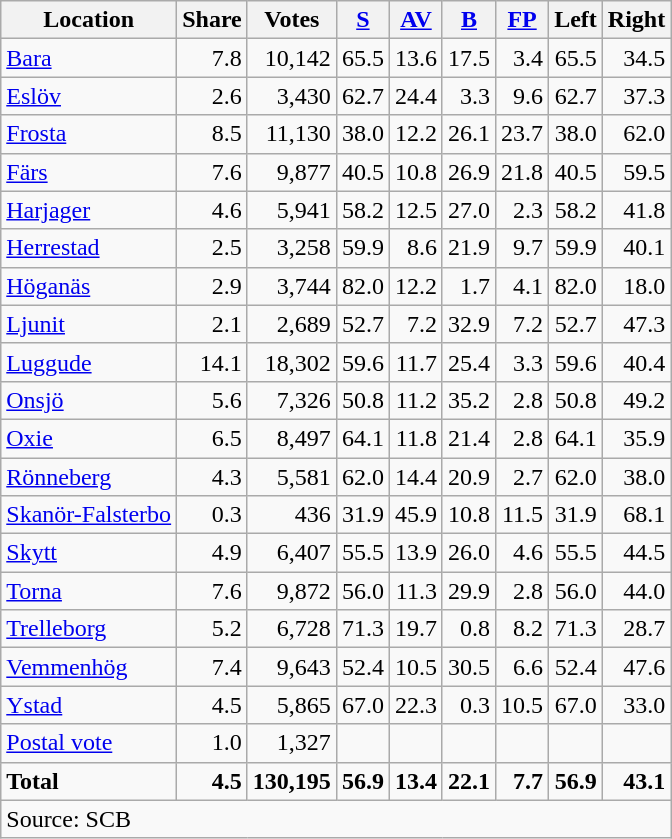<table class="wikitable sortable" style=text-align:right>
<tr>
<th>Location</th>
<th>Share</th>
<th>Votes</th>
<th><a href='#'>S</a></th>
<th><a href='#'>AV</a></th>
<th><a href='#'>B</a></th>
<th><a href='#'>FP</a></th>
<th>Left</th>
<th>Right</th>
</tr>
<tr>
<td align=left><a href='#'>Bara</a></td>
<td>7.8</td>
<td>10,142</td>
<td>65.5</td>
<td>13.6</td>
<td>17.5</td>
<td>3.4</td>
<td>65.5</td>
<td>34.5</td>
</tr>
<tr>
<td align=left><a href='#'>Eslöv</a></td>
<td>2.6</td>
<td>3,430</td>
<td>62.7</td>
<td>24.4</td>
<td>3.3</td>
<td>9.6</td>
<td>62.7</td>
<td>37.3</td>
</tr>
<tr>
<td align=left><a href='#'>Frosta</a></td>
<td>8.5</td>
<td>11,130</td>
<td>38.0</td>
<td>12.2</td>
<td>26.1</td>
<td>23.7</td>
<td>38.0</td>
<td>62.0</td>
</tr>
<tr>
<td align=left><a href='#'>Färs</a></td>
<td>7.6</td>
<td>9,877</td>
<td>40.5</td>
<td>10.8</td>
<td>26.9</td>
<td>21.8</td>
<td>40.5</td>
<td>59.5</td>
</tr>
<tr>
<td align=left><a href='#'>Harjager</a></td>
<td>4.6</td>
<td>5,941</td>
<td>58.2</td>
<td>12.5</td>
<td>27.0</td>
<td>2.3</td>
<td>58.2</td>
<td>41.8</td>
</tr>
<tr>
<td align=left><a href='#'>Herrestad</a></td>
<td>2.5</td>
<td>3,258</td>
<td>59.9</td>
<td>8.6</td>
<td>21.9</td>
<td>9.7</td>
<td>59.9</td>
<td>40.1</td>
</tr>
<tr>
<td align=left><a href='#'>Höganäs</a></td>
<td>2.9</td>
<td>3,744</td>
<td>82.0</td>
<td>12.2</td>
<td>1.7</td>
<td>4.1</td>
<td>82.0</td>
<td>18.0</td>
</tr>
<tr>
<td align=left><a href='#'>Ljunit</a></td>
<td>2.1</td>
<td>2,689</td>
<td>52.7</td>
<td>7.2</td>
<td>32.9</td>
<td>7.2</td>
<td>52.7</td>
<td>47.3</td>
</tr>
<tr>
<td align=left><a href='#'>Luggude</a></td>
<td>14.1</td>
<td>18,302</td>
<td>59.6</td>
<td>11.7</td>
<td>25.4</td>
<td>3.3</td>
<td>59.6</td>
<td>40.4</td>
</tr>
<tr>
<td align=left><a href='#'>Onsjö</a></td>
<td>5.6</td>
<td>7,326</td>
<td>50.8</td>
<td>11.2</td>
<td>35.2</td>
<td>2.8</td>
<td>50.8</td>
<td>49.2</td>
</tr>
<tr>
<td align=left><a href='#'>Oxie</a></td>
<td>6.5</td>
<td>8,497</td>
<td>64.1</td>
<td>11.8</td>
<td>21.4</td>
<td>2.8</td>
<td>64.1</td>
<td>35.9</td>
</tr>
<tr>
<td align=left><a href='#'>Rönneberg</a></td>
<td>4.3</td>
<td>5,581</td>
<td>62.0</td>
<td>14.4</td>
<td>20.9</td>
<td>2.7</td>
<td>62.0</td>
<td>38.0</td>
</tr>
<tr>
<td align=left><a href='#'>Skanör-Falsterbo</a></td>
<td>0.3</td>
<td>436</td>
<td>31.9</td>
<td>45.9</td>
<td>10.8</td>
<td>11.5</td>
<td>31.9</td>
<td>68.1</td>
</tr>
<tr>
<td align=left><a href='#'>Skytt</a></td>
<td>4.9</td>
<td>6,407</td>
<td>55.5</td>
<td>13.9</td>
<td>26.0</td>
<td>4.6</td>
<td>55.5</td>
<td>44.5</td>
</tr>
<tr>
<td align=left><a href='#'>Torna</a></td>
<td>7.6</td>
<td>9,872</td>
<td>56.0</td>
<td>11.3</td>
<td>29.9</td>
<td>2.8</td>
<td>56.0</td>
<td>44.0</td>
</tr>
<tr>
<td align=left><a href='#'>Trelleborg</a></td>
<td>5.2</td>
<td>6,728</td>
<td>71.3</td>
<td>19.7</td>
<td>0.8</td>
<td>8.2</td>
<td>71.3</td>
<td>28.7</td>
</tr>
<tr>
<td align=left><a href='#'>Vemmenhög</a></td>
<td>7.4</td>
<td>9,643</td>
<td>52.4</td>
<td>10.5</td>
<td>30.5</td>
<td>6.6</td>
<td>52.4</td>
<td>47.6</td>
</tr>
<tr>
<td align=left><a href='#'>Ystad</a></td>
<td>4.5</td>
<td>5,865</td>
<td>67.0</td>
<td>22.3</td>
<td>0.3</td>
<td>10.5</td>
<td>67.0</td>
<td>33.0</td>
</tr>
<tr>
<td align=left><a href='#'>Postal vote</a></td>
<td>1.0</td>
<td>1,327</td>
<td></td>
<td></td>
<td></td>
<td></td>
<td></td>
<td></td>
</tr>
<tr>
<td align=left><strong>Total</strong></td>
<td><strong>4.5</strong></td>
<td><strong>130,195</strong></td>
<td><strong>56.9</strong></td>
<td><strong>13.4</strong></td>
<td><strong>22.1</strong></td>
<td><strong>7.7</strong></td>
<td><strong>56.9</strong></td>
<td><strong>43.1</strong></td>
</tr>
<tr>
<td align=left colspan=9>Source: SCB </td>
</tr>
</table>
